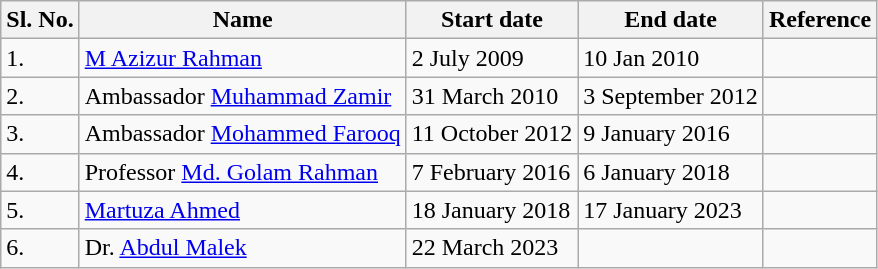<table class="wikitable">
<tr>
<th>Sl. No.</th>
<th>Name</th>
<th>Start date</th>
<th>End date</th>
<th>Reference</th>
</tr>
<tr>
<td>1.</td>
<td><a href='#'>M Azizur Rahman</a></td>
<td>2 July 2009</td>
<td>10 Jan 2010</td>
<td></td>
</tr>
<tr>
<td>2.</td>
<td>Ambassador <a href='#'>Muhammad Zamir</a></td>
<td>31 March 2010</td>
<td>3 September 2012</td>
<td></td>
</tr>
<tr>
<td>3.</td>
<td>Ambassador <a href='#'>Mohammed Farooq</a></td>
<td>11 October 2012</td>
<td>9 January 2016</td>
<td></td>
</tr>
<tr>
<td>4.</td>
<td>Professor <a href='#'>Md. Golam Rahman</a></td>
<td>7 February 2016</td>
<td>6 January 2018</td>
<td></td>
</tr>
<tr>
<td>5.</td>
<td><a href='#'>Martuza Ahmed</a></td>
<td>18 January 2018</td>
<td>17 January 2023</td>
<td></td>
</tr>
<tr>
<td>6.</td>
<td>Dr. <a href='#'>Abdul Malek</a></td>
<td>22 March 2023</td>
<td></td>
<td></td>
</tr>
</table>
